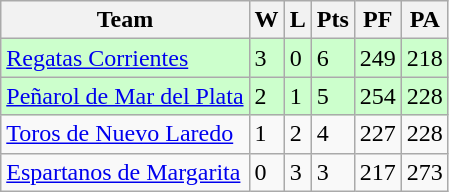<table class="wikitable">
<tr>
<th>Team</th>
<th>W</th>
<th>L</th>
<th>Pts</th>
<th>PF</th>
<th>PA</th>
</tr>
<tr bgcolor="ccffcc">
<td> <a href='#'>Regatas Corrientes</a></td>
<td>3</td>
<td>0</td>
<td>6</td>
<td>249</td>
<td>218</td>
</tr>
<tr bgcolor="ccffcc">
<td> <a href='#'>Peñarol de Mar del Plata</a></td>
<td>2</td>
<td>1</td>
<td>5</td>
<td>254</td>
<td>228</td>
</tr>
<tr>
<td> <a href='#'>Toros de Nuevo Laredo</a></td>
<td>1</td>
<td>2</td>
<td>4</td>
<td>227</td>
<td>228</td>
</tr>
<tr>
<td> <a href='#'>Espartanos de Margarita</a></td>
<td>0</td>
<td>3</td>
<td>3</td>
<td>217</td>
<td>273</td>
</tr>
</table>
